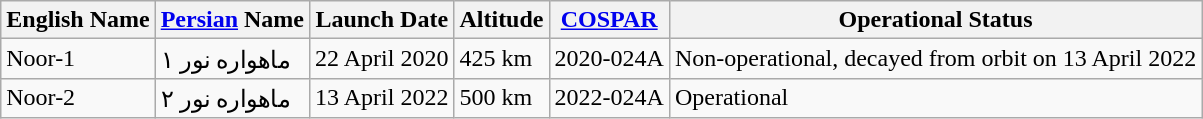<table class="wikitable">
<tr>
<th>English Name</th>
<th><a href='#'>Persian</a> Name</th>
<th>Launch Date</th>
<th>Altitude</th>
<th><a href='#'>COSPAR</a></th>
<th>Operational Status</th>
</tr>
<tr>
<td>Noor-1</td>
<td>ماهواره نور ۱</td>
<td>22 April 2020</td>
<td>425 km</td>
<td>2020-024A</td>
<td>Non-operational, decayed from orbit on 13 April 2022</td>
</tr>
<tr>
<td>Noor-2</td>
<td>ماهواره نور ۲</td>
<td>13 April 2022</td>
<td>500 km</td>
<td>2022-024A</td>
<td>Operational</td>
</tr>
</table>
